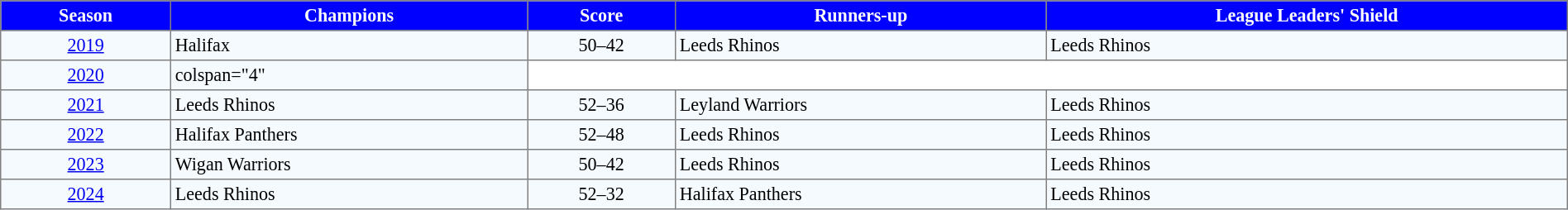<table border="1" cellpadding="3" cellspacing="0" style="border-collapse:collapse; font-size:92%; width:100%;">
<tr style="background:blue;">
<th style="color:white;" "width:21%;">Season</th>
<th style="color:white;" "width:21%;">Champions</th>
<th style="color:white;" "width:6%;">Score</th>
<th style="color:white;" "width:21%;">Runners-up</th>
<th style="color:white;" "width:21%;">League Leaders' Shield</th>
</tr>
<tr style="background:#f5faff;">
<td style="text-align:center;"><a href='#'>2019</a></td>
<td> Halifax</td>
<td style="text-align:center;">50–42</td>
<td> Leeds Rhinos</td>
<td> Leeds Rhinos</td>
</tr>
<tr style="background:#f5faff;">
<td style="text-align:center;"><a href='#'>2020</a></td>
<td>colspan="4" </td>
</tr>
<tr style="background:#f5faff;">
<td style="text-align:center;"><a href='#'>2021</a></td>
<td> Leeds Rhinos</td>
<td style="text-align:center;">52–36</td>
<td>Leyland Warriors</td>
<td> Leeds Rhinos</td>
</tr>
<tr style="background:#f5faff;">
<td style="text-align:center;"><a href='#'>2022</a></td>
<td> Halifax Panthers</td>
<td style="text-align:center;">52–48</td>
<td> Leeds Rhinos</td>
<td> Leeds Rhinos</td>
</tr>
<tr style="background:#f5faff;">
<td style="text-align:center;"><a href='#'>2023</a></td>
<td> Wigan Warriors</td>
<td style="text-align:center;">50–42</td>
<td> Leeds Rhinos</td>
<td> Leeds Rhinos</td>
</tr>
<tr style="background:#f5faff;">
<td style="text-align:center;"><a href='#'>2024</a></td>
<td> Leeds Rhinos</td>
<td style="text-align:center;">52–32</td>
<td> Halifax Panthers</td>
<td> Leeds Rhinos</td>
</tr>
</table>
